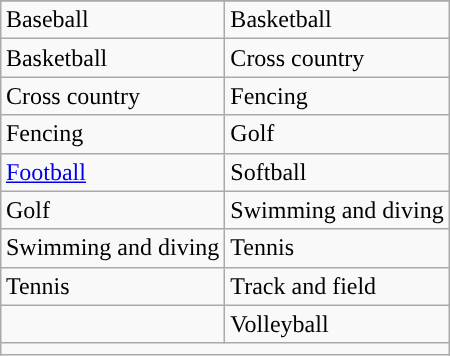<table class="wikitable" style="float:right; clear:center; margin:0 0 1em 1em;">
<tr>
</tr>
<tr>
<td>Baseball</td>
<td>Basketball</td>
</tr>
<tr>
<td>Basketball</td>
<td>Cross country</td>
</tr>
<tr>
<td>Cross country</td>
<td>Fencing</td>
</tr>
<tr>
<td>Fencing</td>
<td>Golf</td>
</tr>
<tr>
<td><a href='#'>Football</a></td>
<td>Softball</td>
</tr>
<tr>
<td>Golf</td>
<td>Swimming and diving</td>
</tr>
<tr>
<td>Swimming and diving</td>
<td>Tennis</td>
</tr>
<tr>
<td>Tennis</td>
<td>Track and field</td>
</tr>
<tr>
<td></td>
<td>Volleyball</td>
</tr>
<tr>
<td colspan="2"></td>
</tr>
</table>
